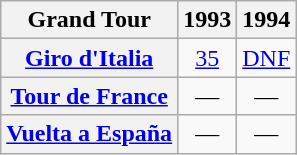<table class="wikitable plainrowheaders">
<tr>
<th>Grand Tour</th>
<th scope="col">1993</th>
<th scope="col">1994</th>
</tr>
<tr style="text-align:center;">
<th scope="row"> <a href='#'>Giro d'Italia</a></th>
<td style="text-align:center;"><a href='#'>35</a></td>
<td style="text-align:center;"><a href='#'>DNF</a></td>
</tr>
<tr style="text-align:center;">
<th scope="row"> <a href='#'>Tour de France</a></th>
<td>—</td>
<td>—</td>
</tr>
<tr style="text-align:center;">
<th scope="row"> <a href='#'>Vuelta a España</a></th>
<td>—</td>
<td>—</td>
</tr>
</table>
